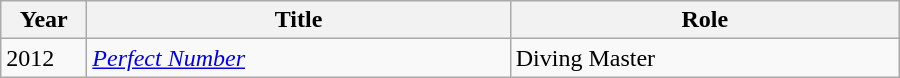<table class="wikitable" style="width:600px;">
<tr>
<th width=50px>Year</th>
<th>Title</th>
<th>Role</th>
</tr>
<tr>
<td>2012</td>
<td><em><a href='#'>Perfect Number</a></em></td>
<td>Diving Master</td>
</tr>
</table>
